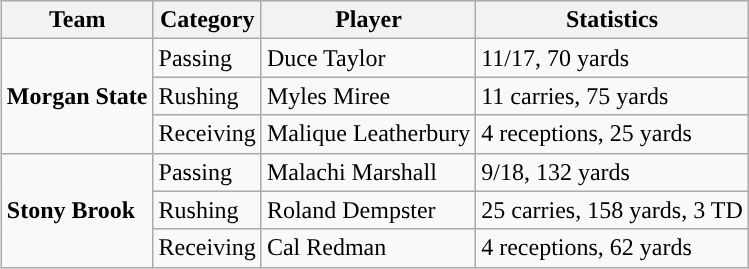<table class="wikitable" style="float: right;">
<tr>
<th>Team</th>
<th>Category</th>
<th>Player</th>
<th>Statistics</th>
</tr>
<tr>
<td rowspan=3><strong>Morgan State</strong></td>
<td>Passing</td>
<td>Duce Taylor</td>
<td>11/17, 70 yards</td>
</tr>
<tr>
<td>Rushing</td>
<td>Myles Miree</td>
<td>11 carries, 75 yards</td>
</tr>
<tr>
<td>Receiving</td>
<td>Malique Leatherbury</td>
<td>4 receptions, 25 yards</td>
</tr>
<tr>
<td rowspan=3><strong>Stony Brook</strong></td>
<td>Passing</td>
<td>Malachi Marshall</td>
<td>9/18, 132 yards</td>
</tr>
<tr>
<td>Rushing</td>
<td>Roland Dempster</td>
<td>25 carries, 158 yards, 3 TD</td>
</tr>
<tr>
<td>Receiving</td>
<td>Cal Redman</td>
<td>4 receptions, 62 yards</td>
</tr>
</table>
